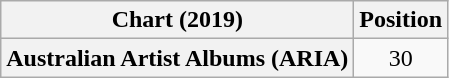<table class="wikitable plainrowheaders" style="text-align:center">
<tr>
<th scope="col">Chart (2019)</th>
<th scope="col">Position</th>
</tr>
<tr>
<th scope="row">Australian Artist Albums (ARIA)</th>
<td>30</td>
</tr>
</table>
